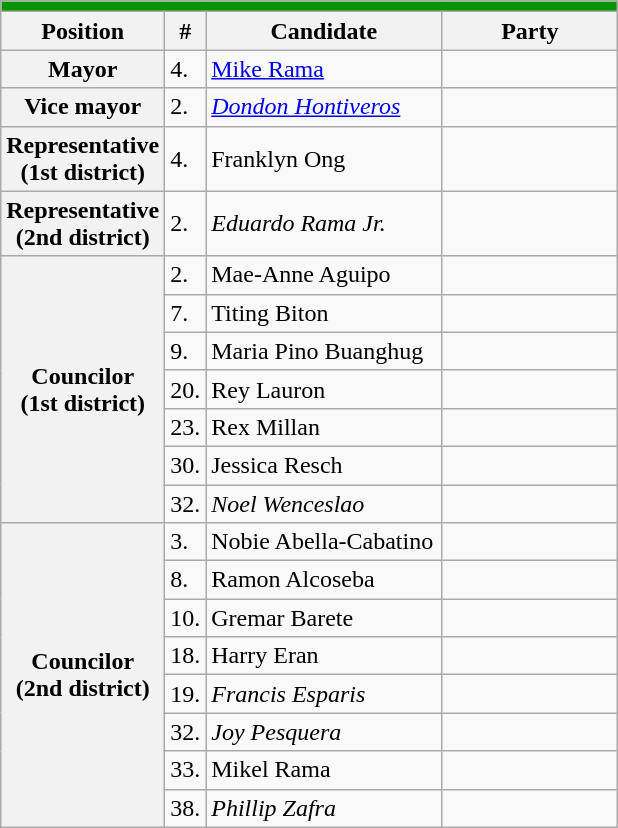<table class="wikitable plainrowheaders" style=font-size:90%">
<tr>
<td colspan="5" bgcolor="#019501"></td>
</tr>
<tr>
<th>Position</th>
<th>#</th>
<th width="150px">Candidate</th>
<th colspan="2" width="110px">Party</th>
</tr>
<tr>
<th scope="row">Mayor</th>
<td>4.</td>
<td><a href='#'>Mike Rama</a></td>
<td></td>
</tr>
<tr>
<th scope="row">Vice mayor</th>
<td>2.</td>
<td><em><a href='#'>Dondon Hontiveros</a></em></td>
<td></td>
</tr>
<tr>
<th scope="row">Representative<br>(1st district)</th>
<td>4.</td>
<td>Franklyn Ong</td>
<td></td>
</tr>
<tr>
<th scope="row">Representative<br>(2nd district)</th>
<td>2.</td>
<td><em>Eduardo Rama Jr.</em></td>
<td></td>
</tr>
<tr>
<th scope="row" rowspan="7">Councilor<br>(1st district)</th>
<td>2.</td>
<td>Mae-Anne Aguipo</td>
<td></td>
</tr>
<tr>
<td>7.</td>
<td>Titing Biton</td>
<td></td>
</tr>
<tr>
<td>9.</td>
<td>Maria Pino Buanghug</td>
<td></td>
</tr>
<tr>
<td>20.</td>
<td>Rey Lauron</td>
<td></td>
</tr>
<tr>
<td>23.</td>
<td>Rex Millan</td>
<td></td>
</tr>
<tr>
<td>30.</td>
<td>Jessica Resch</td>
<td></td>
</tr>
<tr>
<td>32.</td>
<td><em>Noel Wenceslao</em></td>
<td></td>
</tr>
<tr>
<th scope="row" rowspan="8">Councilor<br>(2nd district)</th>
<td>3.</td>
<td>Nobie Abella-Cabatino</td>
<td></td>
</tr>
<tr>
<td>8.</td>
<td>Ramon Alcoseba</td>
<td></td>
</tr>
<tr>
<td>10.</td>
<td>Gremar Barete</td>
<td></td>
</tr>
<tr>
<td>18.</td>
<td>Harry Eran</td>
<td></td>
</tr>
<tr>
<td>19.</td>
<td><em>Francis Esparis</em></td>
<td></td>
</tr>
<tr>
<td>32.</td>
<td><em>Joy Pesquera</em></td>
<td></td>
</tr>
<tr>
<td>33.</td>
<td>Mikel Rama</td>
<td></td>
</tr>
<tr>
<td>38.</td>
<td><em>Phillip Zafra</em></td>
<td></td>
</tr>
</table>
